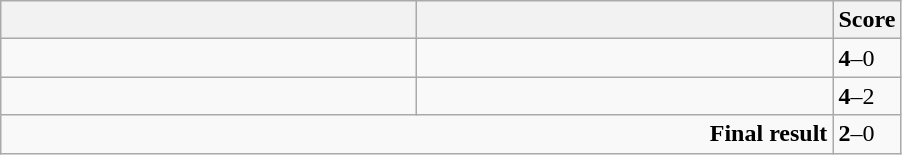<table class="wikitable">
<tr>
<th width=270></th>
<th width=270></th>
<th>Score</th>
</tr>
<tr>
<td></td>
<td></td>
<td><strong>4</strong>–0</td>
</tr>
<tr>
<td></td>
<td></td>
<td><strong>4</strong>–2</td>
</tr>
<tr>
<td colspan="2" align="right"><strong>Final result</strong></td>
<td><strong>2</strong>–0</td>
</tr>
</table>
